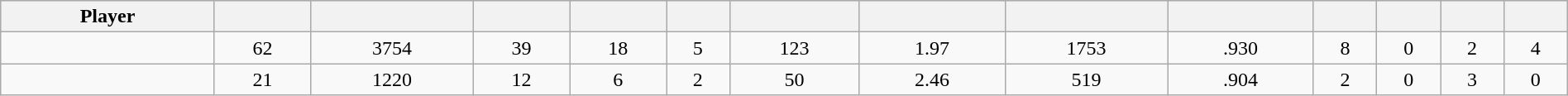<table class="wikitable sortable" style="width:100%;">
<tr style="text-align:center; background:#ddd;">
<th>Player</th>
<th></th>
<th></th>
<th></th>
<th></th>
<th></th>
<th></th>
<th></th>
<th></th>
<th></th>
<th></th>
<th></th>
<th></th>
<th></th>
</tr>
<tr align=center>
<td></td>
<td>62</td>
<td>3754</td>
<td>39</td>
<td>18</td>
<td>5</td>
<td>123</td>
<td>1.97</td>
<td>1753</td>
<td>.930</td>
<td>8</td>
<td>0</td>
<td>2</td>
<td>4</td>
</tr>
<tr align=center>
<td></td>
<td>21</td>
<td>1220</td>
<td>12</td>
<td>6</td>
<td>2</td>
<td>50</td>
<td>2.46</td>
<td>519</td>
<td>.904</td>
<td>2</td>
<td>0</td>
<td>3</td>
<td>0</td>
</tr>
</table>
